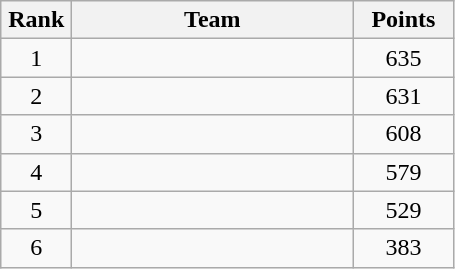<table class="wikitable" style="text-align:center;">
<tr>
<th width=40>Rank</th>
<th width=180>Team</th>
<th width=60>Points</th>
</tr>
<tr>
<td>1</td>
<td align=left></td>
<td>635</td>
</tr>
<tr>
<td>2</td>
<td align=left></td>
<td>631</td>
</tr>
<tr>
<td>3</td>
<td align=left></td>
<td>608</td>
</tr>
<tr>
<td>4</td>
<td align=left></td>
<td>579</td>
</tr>
<tr>
<td>5</td>
<td align=left></td>
<td>529</td>
</tr>
<tr>
<td>6</td>
<td align=left></td>
<td>383</td>
</tr>
</table>
